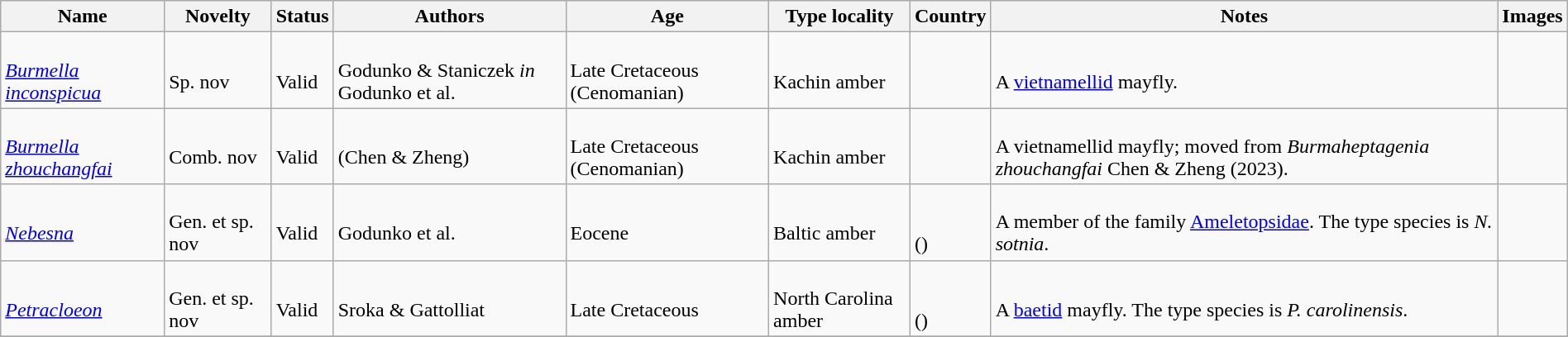<table class="wikitable sortable" align="center" width="100%">
<tr>
<th>Name</th>
<th>Novelty</th>
<th>Status</th>
<th>Authors</th>
<th>Age</th>
<th>Type locality</th>
<th>Country</th>
<th>Notes</th>
<th>Images</th>
</tr>
<tr>
<td><br><em><a href='#'>Burmella inconspicua</a></em></td>
<td><br>Sp. nov</td>
<td><br>Valid</td>
<td><br>Godunko & Staniczek <em>in</em> Godunko et al.</td>
<td><br>Late Cretaceous (Cenomanian)</td>
<td><br>Kachin amber</td>
<td><br></td>
<td><br>A <a href='#'>vietnamellid</a> mayfly.</td>
<td></td>
</tr>
<tr>
<td><br><em><a href='#'>Burmella zhouchangfai</a></em></td>
<td><br>Comb. nov</td>
<td><br>Valid</td>
<td><br>(Chen & Zheng)</td>
<td><br>Late Cretaceous (Cenomanian)</td>
<td><br>Kachin amber</td>
<td><br></td>
<td><br>A vietnamellid mayfly; moved from <em>Burmaheptagenia zhouchangfai</em> Chen & Zheng (2023).</td>
<td></td>
</tr>
<tr>
<td><br><em><a href='#'>Nebesna</a></em></td>
<td><br>Gen. et sp. nov</td>
<td><br>Valid</td>
<td><br>Godunko et al.</td>
<td><br>Eocene</td>
<td><br>Baltic amber</td>
<td><br><br>()</td>
<td><br>A member of the family <a href='#'>Ameletopsidae</a>. The type species is <em>N. sotnia</em>.</td>
<td></td>
</tr>
<tr>
<td><br><em><a href='#'>Petracloeon</a></em></td>
<td><br>Gen. et sp. nov</td>
<td><br>Valid</td>
<td><br>Sroka & Gattolliat</td>
<td><br>Late Cretaceous</td>
<td><br>North Carolina amber</td>
<td><br><br>()</td>
<td><br>A <a href='#'>baetid</a> mayfly. The type species is <em>P. carolinensis</em>.</td>
<td></td>
</tr>
<tr>
</tr>
</table>
